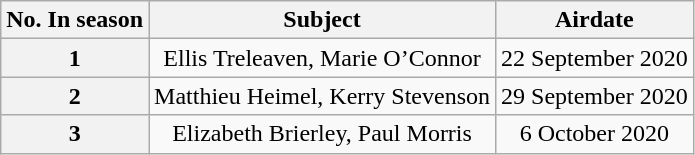<table class="wikitable plainrowheaders" style="text-align: center">
<tr>
<th>No. In season</th>
<th>Subject</th>
<th>Airdate</th>
</tr>
<tr>
<th>1</th>
<td>Ellis Treleaven, Marie O’Connor</td>
<td>22 September 2020</td>
</tr>
<tr>
<th>2</th>
<td>Matthieu Heimel, Kerry Stevenson</td>
<td>29 September 2020</td>
</tr>
<tr>
<th>3</th>
<td>Elizabeth Brierley, Paul Morris</td>
<td>6 October 2020</td>
</tr>
</table>
